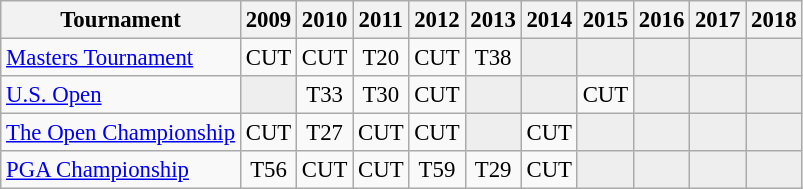<table class="wikitable" style="font-size:95%;text-align:center;">
<tr>
<th>Tournament</th>
<th>2009</th>
<th>2010</th>
<th>2011</th>
<th>2012</th>
<th>2013</th>
<th>2014</th>
<th>2015</th>
<th>2016</th>
<th>2017</th>
<th>2018</th>
</tr>
<tr>
<td align=left><a href='#'>Masters Tournament</a></td>
<td>CUT</td>
<td>CUT</td>
<td>T20</td>
<td>CUT</td>
<td>T38</td>
<td style="background:#eeeeee;"></td>
<td style="background:#eeeeee;"></td>
<td style="background:#eeeeee;"></td>
<td style="background:#eeeeee;"></td>
<td style="background:#eeeeee;"></td>
</tr>
<tr>
<td align=left><a href='#'>U.S. Open</a></td>
<td style="background:#eeeeee;"></td>
<td>T33</td>
<td>T30</td>
<td>CUT</td>
<td style="background:#eeeeee;"></td>
<td style="background:#eeeeee;"></td>
<td>CUT</td>
<td style="background:#eeeeee;"></td>
<td style="background:#eeeeee;"></td>
<td style="background:#eeeeee;"></td>
</tr>
<tr>
<td align=left><a href='#'>The Open Championship</a></td>
<td>CUT</td>
<td>T27</td>
<td>CUT</td>
<td>CUT</td>
<td style="background:#eeeeee;"></td>
<td>CUT</td>
<td style="background:#eeeeee;"></td>
<td style="background:#eeeeee;"></td>
<td style="background:#eeeeee;"></td>
<td style="background:#eeeeee;"></td>
</tr>
<tr>
<td align=left><a href='#'>PGA Championship</a></td>
<td>T56</td>
<td>CUT</td>
<td>CUT</td>
<td>T59</td>
<td>T29</td>
<td>CUT</td>
<td style="background:#eeeeee;"></td>
<td style="background:#eeeeee;"></td>
<td style="background:#eeeeee;"></td>
<td style="background:#eeeeee;"></td>
</tr>
</table>
